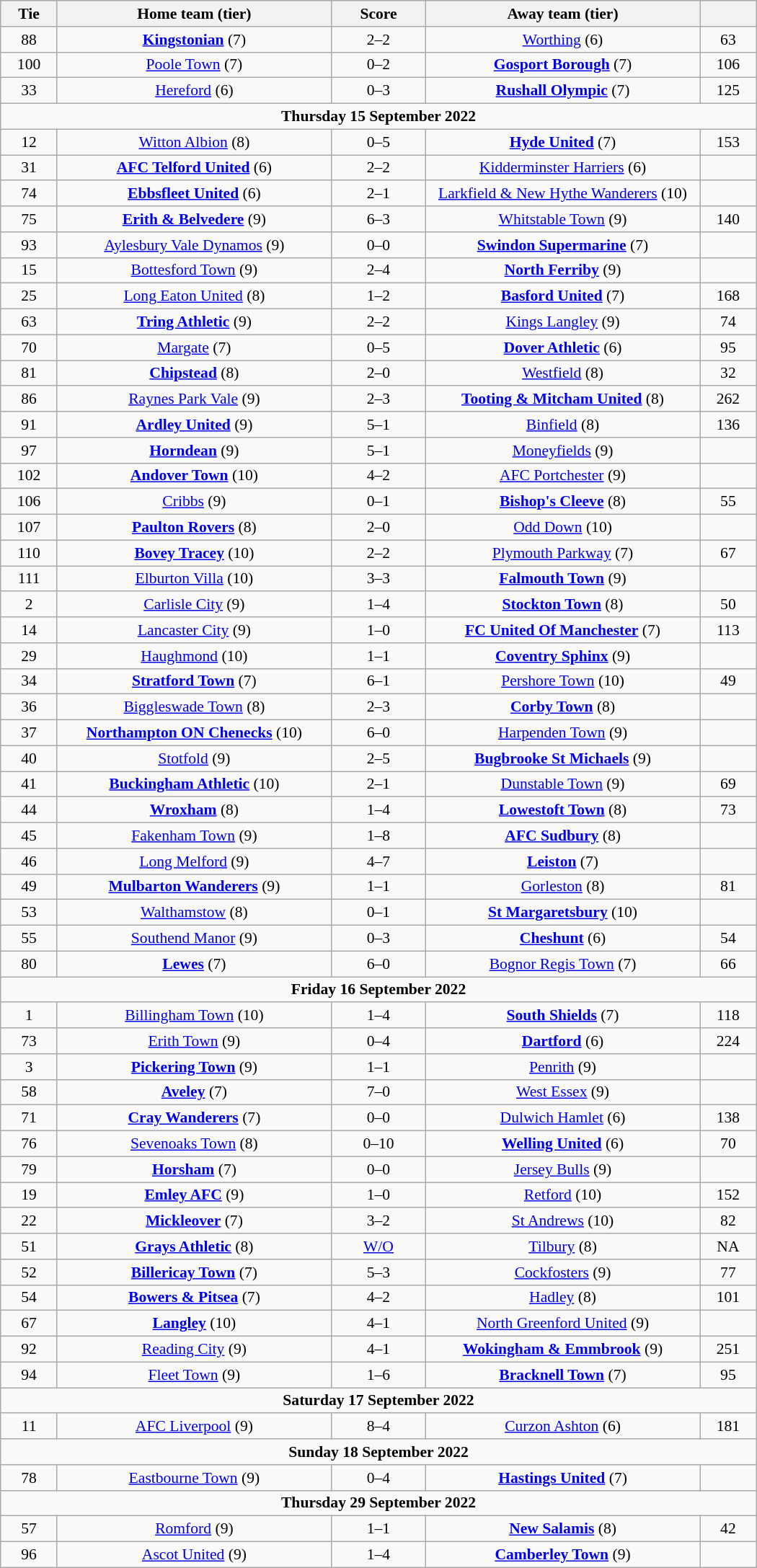<table class="wikitable" style="width:700px;text-align:center;font-size:90%">
<tr>
<th scope="col" style="width: 7.50%">Tie</th>
<th scope="col" style="width:36.25%">Home team (tier)</th>
<th scope="col" style="width:12.50%">Score</th>
<th scope="col" style="width:36.25%">Away team (tier)</th>
<th scope="col" style="width: 7.50%"></th>
</tr>
<tr>
<td>88</td>
<td><strong><a href='#'> Kingstonian</a></strong> (7)</td>
<td>2–2 </td>
<td><a href='#'>Worthing</a> (6)</td>
<td>63</td>
</tr>
<tr>
<td>100</td>
<td><a href='#'> Poole Town</a> (7)</td>
<td>0–2</td>
<td><strong><a href='#'> Gosport Borough</a></strong> (7)</td>
<td>106</td>
</tr>
<tr>
<td>33</td>
<td><a href='#'> Hereford</a> (6)</td>
<td>0–3</td>
<td><strong><a href='#'>Rushall Olympic</a></strong> (7)</td>
<td>125</td>
</tr>
<tr>
<td colspan="5"><strong>Thursday 15 September 2022</strong></td>
</tr>
<tr>
<td>12</td>
<td><a href='#'>Witton Albion</a> (8)</td>
<td>0–5</td>
<td><strong><a href='#'>Hyde United</a></strong> (7)</td>
<td>153</td>
</tr>
<tr>
<td>31</td>
<td><strong><a href='#'>AFC Telford United</a></strong> (6)</td>
<td>2–2 </td>
<td><a href='#'> Kidderminster Harriers</a> (6)</td>
<td></td>
</tr>
<tr>
<td>74</td>
<td><strong><a href='#'>Ebbsfleet United</a></strong> (6)</td>
<td>2–1</td>
<td><a href='#'>Larkfield & New Hythe Wanderers</a> (10)</td>
<td></td>
</tr>
<tr>
<td>75</td>
<td><strong><a href='#'>Erith & Belvedere</a></strong> (9)</td>
<td>6–3</td>
<td><a href='#'>Whitstable Town</a> (9)</td>
<td>140</td>
</tr>
<tr>
<td>93</td>
<td><a href='#'> Aylesbury Vale Dynamos</a> (9)</td>
<td>0–0 </td>
<td><strong><a href='#'> Swindon Supermarine</a></strong> (7)</td>
<td></td>
</tr>
<tr>
<td>15</td>
<td><a href='#'> Bottesford Town</a> (9)</td>
<td>2–4</td>
<td><strong><a href='#'>North Ferriby</a></strong> (9)</td>
<td></td>
</tr>
<tr>
<td>25</td>
<td><a href='#'>Long Eaton United</a> (8)</td>
<td>1–2</td>
<td><strong><a href='#'>Basford United</a></strong> (7)</td>
<td>168</td>
</tr>
<tr>
<td>63</td>
<td><strong><a href='#'>Tring Athletic</a></strong> (9)</td>
<td>2–2 </td>
<td><a href='#'> Kings Langley</a> (9)</td>
<td>74</td>
</tr>
<tr>
<td>70</td>
<td><a href='#'>Margate</a> (7)</td>
<td>0–5</td>
<td><strong><a href='#'>Dover Athletic</a></strong> (6)</td>
<td>95</td>
</tr>
<tr>
<td>81</td>
<td><strong><a href='#'>Chipstead</a></strong> (8)</td>
<td>2–0</td>
<td><a href='#'>Westfield</a> (8)</td>
<td>32</td>
</tr>
<tr>
<td>86</td>
<td><a href='#'>Raynes Park Vale</a> (9)</td>
<td>2–3</td>
<td><strong><a href='#'> Tooting & Mitcham United</a></strong> (8)</td>
<td>262</td>
</tr>
<tr>
<td>91</td>
<td><strong><a href='#'> Ardley United</a></strong> (9)</td>
<td>5–1</td>
<td><a href='#'>Binfield</a> (8)</td>
<td>136</td>
</tr>
<tr>
<td>97</td>
<td><strong><a href='#'>Horndean</a></strong> (9)</td>
<td>5–1</td>
<td><a href='#'>Moneyfields</a> (9)</td>
<td></td>
</tr>
<tr>
<td>102</td>
<td><strong> <a href='#'>Andover Town</a></strong> (10)</td>
<td>4–2</td>
<td><a href='#'>AFC Portchester</a> (9)</td>
<td></td>
</tr>
<tr>
<td>106</td>
<td><a href='#'>Cribbs</a> (9)</td>
<td>0–1</td>
<td><strong><a href='#'>Bishop's Cleeve</a></strong> (8)</td>
<td>55</td>
</tr>
<tr>
<td>107</td>
<td><strong><a href='#'>Paulton Rovers</a></strong> (8)</td>
<td>2–0</td>
<td><a href='#'>Odd Down</a> (10)</td>
<td></td>
</tr>
<tr>
<td>110</td>
<td><strong><a href='#'>Bovey Tracey</a></strong> (10)</td>
<td>2–2 </td>
<td><a href='#'>Plymouth Parkway</a> (7)</td>
<td>67</td>
</tr>
<tr>
<td>111</td>
<td><a href='#'> Elburton Villa</a> (10)</td>
<td>3–3 </td>
<td><strong><a href='#'>Falmouth Town</a></strong> (9)</td>
<td></td>
</tr>
<tr>
<td>2</td>
<td><a href='#'> Carlisle City</a> (9)</td>
<td>1–4</td>
<td><strong><a href='#'>Stockton Town</a></strong> (8)</td>
<td>50</td>
</tr>
<tr>
<td>14</td>
<td><a href='#'> Lancaster City</a> (9)</td>
<td>1–0</td>
<td><strong><a href='#'> FC United Of Manchester</a></strong> (7)</td>
<td>113</td>
</tr>
<tr>
<td>29</td>
<td><a href='#'>Haughmond</a> (10)</td>
<td>1–1 </td>
<td><strong><a href='#'> Coventry Sphinx</a></strong> (9)</td>
<td></td>
</tr>
<tr>
<td>34</td>
<td><strong><a href='#'> Stratford Town</a></strong> (7)</td>
<td>6–1</td>
<td><a href='#'> Pershore Town</a> (10)</td>
<td>49</td>
</tr>
<tr>
<td>36</td>
<td><a href='#'> Biggleswade Town</a> (8)</td>
<td>2–3</td>
<td><strong><a href='#'>Corby Town</a></strong> (8)</td>
<td></td>
</tr>
<tr>
<td>37</td>
<td><strong><a href='#'> Northampton ON Chenecks</a></strong> (10)</td>
<td>6–0</td>
<td><a href='#'> Harpenden Town</a> (9)</td>
<td></td>
</tr>
<tr>
<td>40</td>
<td><a href='#'>Stotfold</a> (9)</td>
<td>2–5</td>
<td><strong><a href='#'>Bugbrooke St Michaels</a></strong> (9)</td>
<td></td>
</tr>
<tr>
<td>41</td>
<td><strong><a href='#'>Buckingham Athletic</a></strong> (10)</td>
<td>2–1</td>
<td><a href='#'> Dunstable Town</a> (9)</td>
<td>69</td>
</tr>
<tr>
<td>44</td>
<td><strong><a href='#'>Wroxham</a></strong> (8)</td>
<td>1–4</td>
<td><strong><a href='#'>Lowestoft Town</a></strong> (8)</td>
<td>73</td>
</tr>
<tr>
<td>45</td>
<td><a href='#'>Fakenham Town</a> (9)</td>
<td>1–8</td>
<td><strong><a href='#'>AFC Sudbury</a></strong> (8)</td>
<td></td>
</tr>
<tr>
<td>46</td>
<td><a href='#'> Long Melford</a> (9)</td>
<td>4–7</td>
<td><strong><a href='#'> Leiston</a></strong> (7)</td>
<td></td>
</tr>
<tr>
<td>49</td>
<td><strong><a href='#'> Mulbarton Wanderers</a></strong> (9)</td>
<td>1–1 </td>
<td><a href='#'> Gorleston</a> (8)</td>
<td>81</td>
</tr>
<tr>
<td>53</td>
<td><a href='#'> Walthamstow</a> (8)</td>
<td>0–1</td>
<td><strong><a href='#'>St Margaretsbury</a></strong> (10)</td>
<td></td>
</tr>
<tr>
<td>55</td>
<td><a href='#'> Southend Manor</a> (9)</td>
<td>0–3</td>
<td><strong><a href='#'>Cheshunt</a></strong> (6)</td>
<td>54</td>
</tr>
<tr>
<td>80</td>
<td><strong><a href='#'>Lewes</a></strong> (7)</td>
<td>6–0</td>
<td><a href='#'>Bognor Regis Town</a> (7)</td>
<td>66</td>
</tr>
<tr>
<td colspan="5"><strong>Friday 16 September 2022</strong></td>
</tr>
<tr>
<td>1</td>
<td><a href='#'>Billingham Town</a> (10)</td>
<td>1–4</td>
<td><strong><a href='#'>South Shields</a></strong> (7)</td>
<td>118</td>
</tr>
<tr>
<td>73</td>
<td><a href='#'> Erith Town</a> (9)</td>
<td>0–4</td>
<td><strong><a href='#'>Dartford</a></strong> (6)</td>
<td>224</td>
</tr>
<tr>
<td>3</td>
<td><strong><a href='#'> Pickering Town</a></strong> (9)</td>
<td>1–1 </td>
<td><a href='#'>Penrith</a> (9)</td>
<td></td>
</tr>
<tr>
<td>58</td>
<td><strong><a href='#'>Aveley</a></strong> (7)</td>
<td>7–0</td>
<td><a href='#'>West Essex</a> (9)</td>
<td></td>
</tr>
<tr>
<td>71</td>
<td><strong><a href='#'> Cray Wanderers</a></strong> (7)</td>
<td>0–0 </td>
<td><a href='#'>Dulwich Hamlet</a> (6)</td>
<td>138</td>
</tr>
<tr>
<td>76</td>
<td><a href='#'>Sevenoaks Town</a> (8)</td>
<td>0–10</td>
<td><strong><a href='#'>Welling United</a></strong> (6)</td>
<td>70</td>
</tr>
<tr>
<td>79</td>
<td><strong><a href='#'>Horsham</a></strong> (7)</td>
<td>0–0 </td>
<td><a href='#'>Jersey Bulls</a> (9)</td>
<td></td>
</tr>
<tr>
<td>19</td>
<td><strong><a href='#'>Emley AFC</a></strong> (9)</td>
<td>1–0</td>
<td><a href='#'>Retford</a> (10)</td>
<td>152</td>
</tr>
<tr>
<td>22</td>
<td><strong><a href='#'>Mickleover</a></strong> (7)</td>
<td>3–2</td>
<td><a href='#'> St Andrews</a> (10)</td>
<td>82</td>
</tr>
<tr>
<td>51</td>
<td><strong><a href='#'> Grays Athletic</a></strong> (8)</td>
<td><a href='#'>W/O</a></td>
<td><a href='#'> Tilbury</a> (8)</td>
<td>NA</td>
</tr>
<tr>
<td>52</td>
<td><strong><a href='#'>Billericay Town</a></strong> (7)</td>
<td>5–3</td>
<td><a href='#'> Cockfosters</a> (9)</td>
<td>77</td>
</tr>
<tr>
<td>54</td>
<td><strong><a href='#'>Bowers & Pitsea</a></strong> (7)</td>
<td>4–2</td>
<td><a href='#'>Hadley</a> (8)</td>
<td>101</td>
</tr>
<tr>
<td>67</td>
<td><strong><a href='#'>Langley</a></strong> (10)</td>
<td>4–1</td>
<td><a href='#'> North Greenford United</a> (9)</td>
<td></td>
</tr>
<tr>
<td>92</td>
<td><a href='#'> Reading City</a> (9)</td>
<td>4–1</td>
<td><strong><a href='#'>Wokingham & Emmbrook</a></strong> (9)</td>
<td>251</td>
</tr>
<tr>
<td>94</td>
<td><a href='#'> Fleet Town</a> (9)</td>
<td>1–6</td>
<td><strong><a href='#'> Bracknell Town</a></strong> (7)</td>
<td>95</td>
</tr>
<tr>
<td colspan="5"><strong>Saturday 17 September 2022</strong></td>
</tr>
<tr>
<td>11</td>
<td><a href='#'> AFC Liverpool</a> (9)</td>
<td>8–4</td>
<td><a href='#'> Curzon Ashton</a> (6)</td>
<td>181</td>
</tr>
<tr>
<td colspan="5"><strong>Sunday 18 September 2022</strong></td>
</tr>
<tr>
<td>78</td>
<td><a href='#'>Eastbourne Town</a> (9)</td>
<td>0–4</td>
<td><strong><a href='#'> Hastings United</a></strong> (7)</td>
<td></td>
</tr>
<tr>
<td colspan="5"><strong>Thursday 29 September 2022</strong></td>
</tr>
<tr>
<td>57</td>
<td><a href='#'> Romford</a> (9)</td>
<td>1–1</td>
<td><strong><a href='#'> New Salamis</a></strong> (8)</td>
<td>42</td>
</tr>
<tr>
<td>96</td>
<td><a href='#'> Ascot United</a> (9)</td>
<td>1–4</td>
<td><strong><a href='#'>Camberley Town</a></strong> (9)</td>
<td></td>
</tr>
</table>
